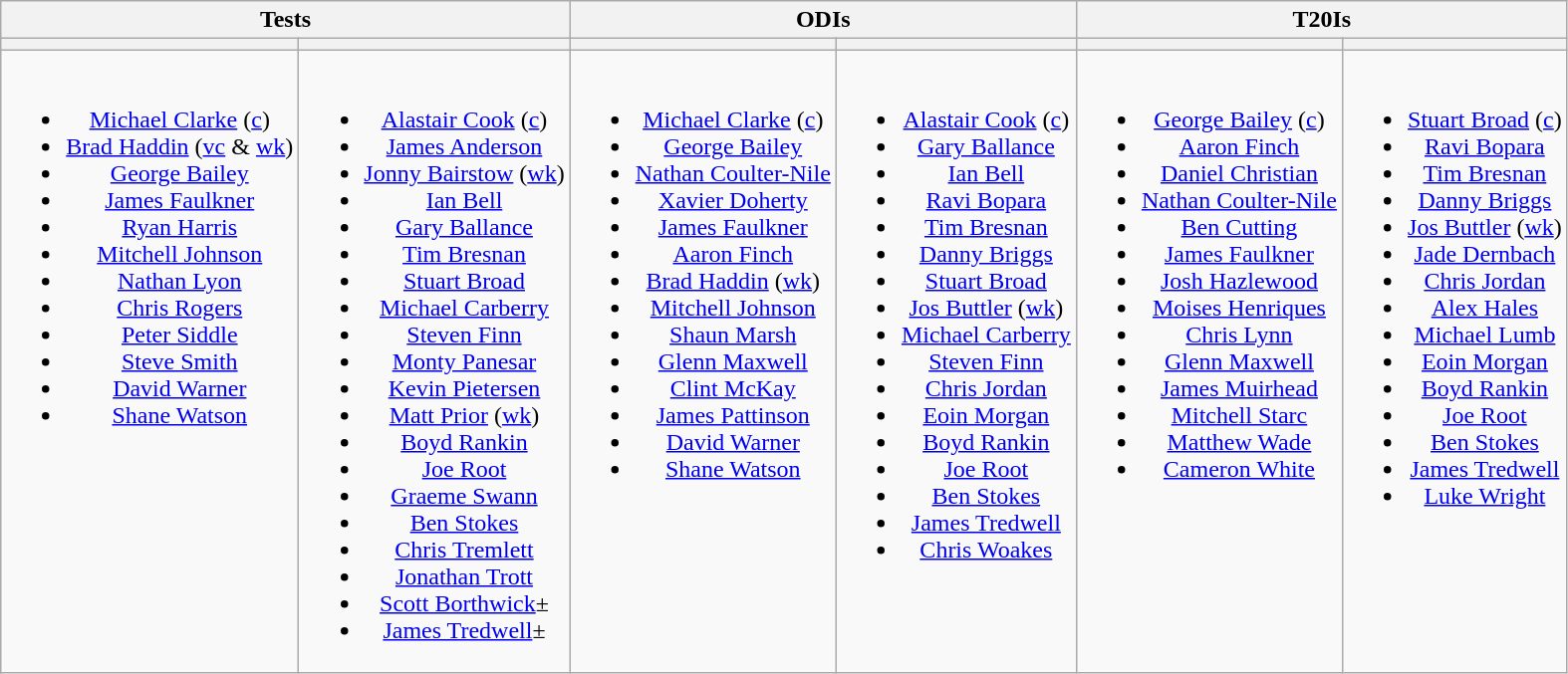<table class="wikitable" style="text-align:center">
<tr>
<th colspan=2>Tests</th>
<th colspan=2>ODIs</th>
<th colspan=2>T20Is</th>
</tr>
<tr>
<th></th>
<th></th>
<th></th>
<th></th>
<th></th>
<th></th>
</tr>
<tr style="vertical-align:top">
<td><br><ul><li><a href='#'>Michael Clarke</a> (<a href='#'>c</a>)</li><li><a href='#'>Brad Haddin</a> (<a href='#'>vc</a> & <a href='#'>wk</a>)</li><li><a href='#'>George Bailey</a></li><li><a href='#'>James Faulkner</a></li><li><a href='#'>Ryan Harris</a></li><li><a href='#'>Mitchell Johnson</a></li><li><a href='#'>Nathan Lyon</a></li><li><a href='#'>Chris Rogers</a></li><li><a href='#'>Peter Siddle</a></li><li><a href='#'>Steve Smith</a></li><li><a href='#'>David Warner</a></li><li><a href='#'>Shane Watson</a></li></ul></td>
<td><br><ul><li><a href='#'>Alastair Cook</a> (<a href='#'>c</a>)</li><li><a href='#'>James Anderson</a></li><li><a href='#'>Jonny Bairstow</a> (<a href='#'>wk</a>)</li><li><a href='#'>Ian Bell</a></li><li><a href='#'>Gary Ballance</a></li><li><a href='#'>Tim Bresnan</a></li><li><a href='#'>Stuart Broad</a></li><li><a href='#'>Michael Carberry</a></li><li><a href='#'>Steven Finn</a></li><li><a href='#'>Monty Panesar</a></li><li><a href='#'>Kevin Pietersen</a></li><li><a href='#'>Matt Prior</a> (<a href='#'>wk</a>)</li><li><a href='#'>Boyd Rankin</a></li><li><a href='#'>Joe Root</a></li><li><a href='#'>Graeme Swann</a></li><li><a href='#'>Ben Stokes</a></li><li><a href='#'>Chris Tremlett</a></li><li><a href='#'>Jonathan Trott</a></li><li><a href='#'>Scott Borthwick</a>±</li><li><a href='#'>James Tredwell</a>±</li></ul></td>
<td><br><ul><li><a href='#'>Michael Clarke</a> (<a href='#'>c</a>)</li><li><a href='#'>George Bailey</a></li><li><a href='#'>Nathan Coulter-Nile</a></li><li><a href='#'>Xavier Doherty</a></li><li><a href='#'>James Faulkner</a></li><li><a href='#'>Aaron Finch</a></li><li><a href='#'>Brad Haddin</a> (<a href='#'>wk</a>)</li><li><a href='#'>Mitchell Johnson</a></li><li><a href='#'>Shaun Marsh</a></li><li><a href='#'>Glenn Maxwell</a></li><li><a href='#'>Clint McKay</a></li><li><a href='#'>James Pattinson</a></li><li><a href='#'>David Warner</a></li><li><a href='#'>Shane Watson</a></li></ul></td>
<td><br><ul><li><a href='#'>Alastair Cook</a> (<a href='#'>c</a>)</li><li><a href='#'>Gary Ballance</a></li><li><a href='#'>Ian Bell</a></li><li><a href='#'>Ravi Bopara</a></li><li><a href='#'>Tim Bresnan</a></li><li><a href='#'>Danny Briggs</a></li><li><a href='#'>Stuart Broad</a></li><li><a href='#'>Jos Buttler</a> (<a href='#'>wk</a>)</li><li><a href='#'>Michael Carberry</a></li><li><a href='#'>Steven Finn</a></li><li><a href='#'>Chris Jordan</a></li><li><a href='#'>Eoin Morgan</a></li><li><a href='#'>Boyd Rankin</a></li><li><a href='#'>Joe Root</a></li><li><a href='#'>Ben Stokes</a></li><li><a href='#'>James Tredwell</a></li><li><a href='#'>Chris Woakes</a></li></ul></td>
<td><br><ul><li><a href='#'>George Bailey</a> (<a href='#'>c</a>)</li><li><a href='#'>Aaron Finch</a></li><li><a href='#'>Daniel Christian</a></li><li><a href='#'>Nathan Coulter-Nile</a></li><li><a href='#'>Ben Cutting</a></li><li><a href='#'>James Faulkner</a></li><li><a href='#'>Josh Hazlewood</a></li><li><a href='#'>Moises Henriques</a></li><li><a href='#'>Chris Lynn</a></li><li><a href='#'>Glenn Maxwell</a></li><li><a href='#'>James Muirhead</a></li><li><a href='#'>Mitchell Starc</a></li><li><a href='#'>Matthew Wade</a></li><li><a href='#'>Cameron White</a></li></ul></td>
<td><br><ul><li><a href='#'>Stuart Broad</a> (<a href='#'>c</a>)</li><li><a href='#'>Ravi Bopara</a></li><li><a href='#'>Tim Bresnan</a></li><li><a href='#'>Danny Briggs</a></li><li><a href='#'>Jos Buttler</a> (<a href='#'>wk</a>)</li><li><a href='#'>Jade Dernbach</a></li><li><a href='#'>Chris Jordan</a></li><li><a href='#'>Alex Hales</a></li><li><a href='#'>Michael Lumb</a></li><li><a href='#'>Eoin Morgan</a></li><li><a href='#'>Boyd Rankin</a></li><li><a href='#'>Joe Root</a></li><li><a href='#'>Ben Stokes</a></li><li><a href='#'>James Tredwell</a></li><li><a href='#'>Luke Wright</a></li></ul></td>
</tr>
</table>
